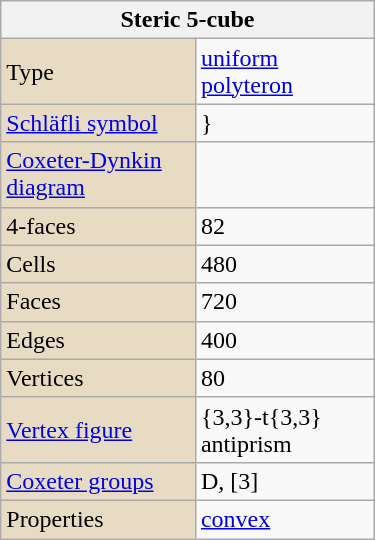<table class="wikitable" align="right" style="margin-left:10px" width="250">
<tr>
<th bgcolor=#e7dcc3 colspan=2>Steric 5-cube</th>
</tr>
<tr>
<td bgcolor=#e7dcc3>Type</td>
<td><a href='#'>uniform polyteron</a></td>
</tr>
<tr>
<td bgcolor=#e7dcc3><a href='#'>Schläfli symbol</a></td>
<td>}</td>
</tr>
<tr>
<td bgcolor=#e7dcc3><a href='#'>Coxeter-Dynkin diagram</a></td>
<td></td>
</tr>
<tr>
<td bgcolor=#e7dcc3>4-faces</td>
<td>82</td>
</tr>
<tr>
<td bgcolor=#e7dcc3>Cells</td>
<td>480</td>
</tr>
<tr>
<td bgcolor=#e7dcc3>Faces</td>
<td>720</td>
</tr>
<tr>
<td bgcolor=#e7dcc3>Edges</td>
<td>400</td>
</tr>
<tr>
<td bgcolor=#e7dcc3>Vertices</td>
<td>80</td>
</tr>
<tr>
<td bgcolor=#e7dcc3><a href='#'>Vertex figure</a></td>
<td>{3,3}-t{3,3} antiprism</td>
</tr>
<tr>
<td bgcolor=#e7dcc3><a href='#'>Coxeter groups</a></td>
<td>D, [3]</td>
</tr>
<tr>
<td bgcolor=#e7dcc3>Properties</td>
<td><a href='#'>convex</a></td>
</tr>
</table>
